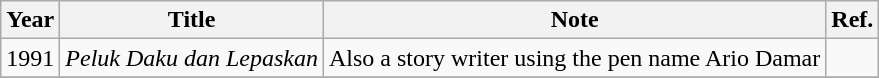<table class="wikitable">
<tr>
<th>Year</th>
<th>Title</th>
<th>Note</th>
<th>Ref.</th>
</tr>
<tr>
<td align=center>1991</td>
<td><em>Peluk Daku dan Lepaskan</em></td>
<td>Also a story writer using the pen name Ario Damar</td>
<td align=center></td>
</tr>
<tr>
</tr>
</table>
